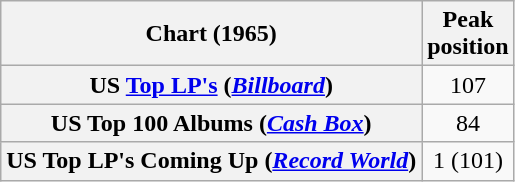<table class="wikitable sortable plainrowheaders" style="text-align:center">
<tr>
<th scope="col">Chart (1965)</th>
<th scope="col">Peak<br>position</th>
</tr>
<tr>
<th scope="row">US <a href='#'>Top LP's</a> (<em><a href='#'>Billboard</a></em>)</th>
<td>107</td>
</tr>
<tr>
<th scope="row">US Top 100 Albums (<em><a href='#'>Cash Box</a></em>)</th>
<td>84</td>
</tr>
<tr>
<th scope="row">US Top LP's Coming Up (<em><a href='#'>Record World</a></em>)</th>
<td>1 (101)</td>
</tr>
</table>
